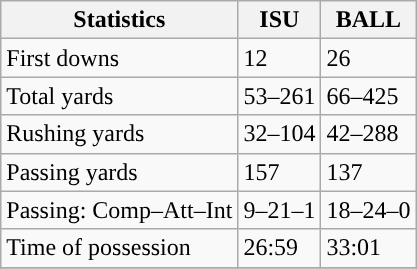<table class="wikitable" style="float: left;">
<tr>
<th>Statistics</th>
<th>ISU</th>
<th>BALL</th>
</tr>
<tr>
<td>First downs</td>
<td>12</td>
<td>26</td>
</tr>
<tr>
<td>Total yards</td>
<td>53–261</td>
<td>66–425</td>
</tr>
<tr>
<td>Rushing yards</td>
<td>32–104</td>
<td>42–288</td>
</tr>
<tr>
<td>Passing yards</td>
<td>157</td>
<td>137</td>
</tr>
<tr>
<td>Passing: Comp–Att–Int</td>
<td>9–21–1</td>
<td>18–24–0</td>
</tr>
<tr>
<td>Time of possession</td>
<td>26:59</td>
<td>33:01</td>
</tr>
<tr>
</tr>
</table>
